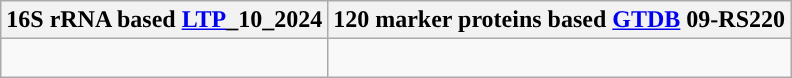<table class="wikitable">
<tr>
<th colspan=1>16S rRNA based <a href='#'>LTP</a>_10_2024</th>
<th colspan=1>120 marker proteins based <a href='#'>GTDB</a> 09-RS220</th>
</tr>
<tr>
<td style="vertical-align:top"><br></td>
<td><br></td>
</tr>
</table>
